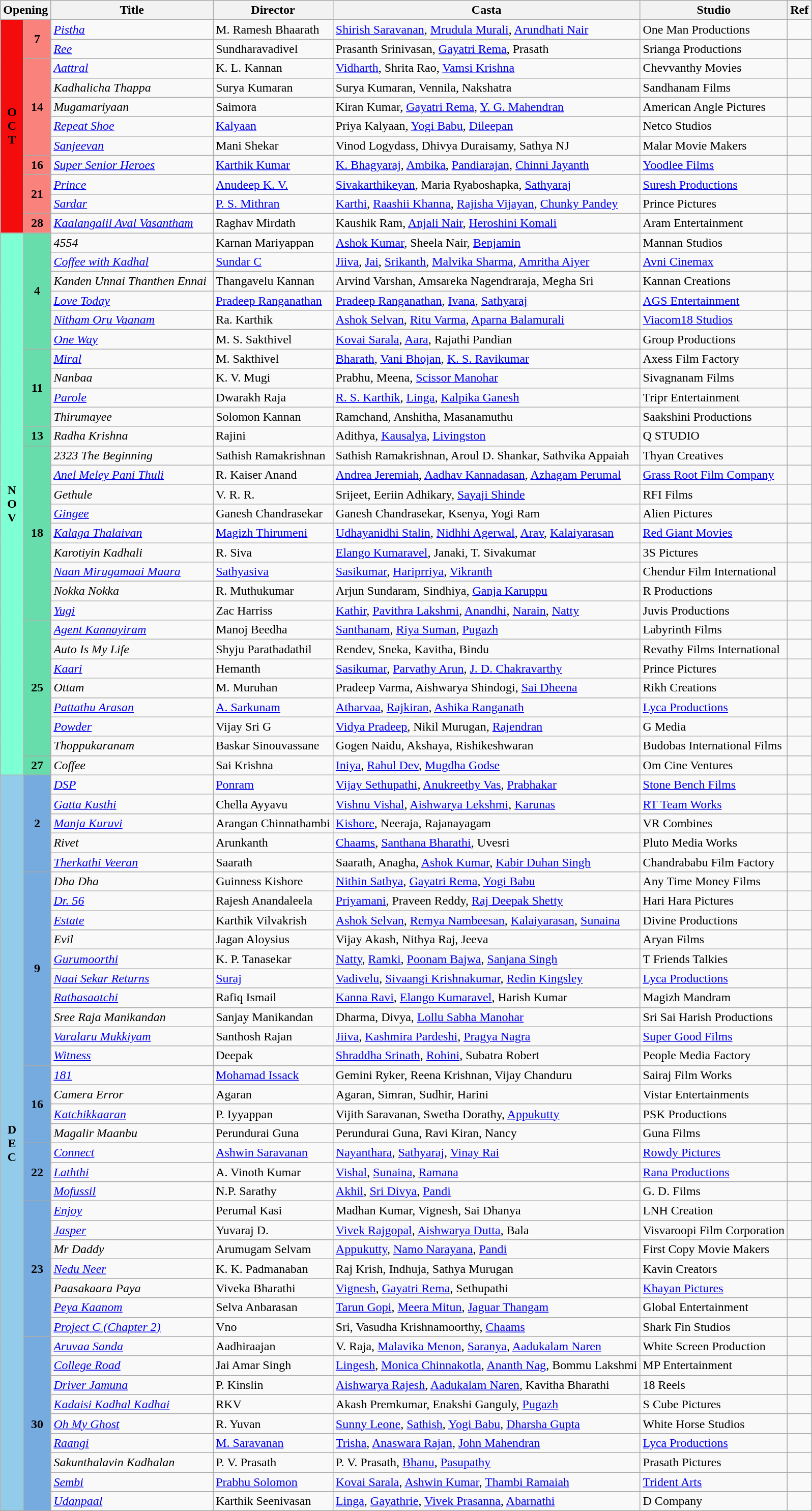<table class="wikitable sortable">
<tr>
<th colspan="2">Opening</th>
<th style="width:20%;">Title</th>
<th>Director</th>
<th>Casta</th>
<th>Studio</th>
<th>Ref</th>
</tr>
<tr October!>
<td rowspan="11" style="text-align:center; background:#f40b0b; textcolor:#000;"><strong>O<br>C<br>T</strong></td>
<td rowspan="2" style="text-align:center;background:#f9827c;"><strong>7</strong></td>
<td><em><a href='#'>Pistha</a></em></td>
<td>M. Ramesh Bhaarath</td>
<td><a href='#'>Shirish Saravanan</a>, <a href='#'>Mrudula Murali</a>, <a href='#'>Arundhati Nair</a></td>
<td>One Man Productions</td>
<td></td>
</tr>
<tr>
<td><em><a href='#'>Ree</a></em></td>
<td>Sundharavadivel</td>
<td>Prasanth Srinivasan, <a href='#'>Gayatri Rema</a>, Prasath</td>
<td>Srianga Productions</td>
<td></td>
</tr>
<tr>
<td rowspan="5" style="text-align:center;background:#f9827c;"><strong>14</strong></td>
<td><em><a href='#'>Aattral</a></em></td>
<td>K. L. Kannan</td>
<td><a href='#'>Vidharth</a>, Shrita Rao, <a href='#'>Vamsi Krishna</a></td>
<td>Chevvanthy Movies</td>
<td></td>
</tr>
<tr>
<td><em>Kadhalicha Thappa</em></td>
<td>Surya Kumaran</td>
<td>Surya Kumaran, Vennila, Nakshatra</td>
<td>Sandhanam Films</td>
<td></td>
</tr>
<tr>
<td><em>Mugamariyaan</em></td>
<td>Saimora</td>
<td>Kiran Kumar, <a href='#'>Gayatri Rema</a>, <a href='#'>Y. G. Mahendran</a></td>
<td>American Angle Pictures</td>
<td></td>
</tr>
<tr>
<td><em><a href='#'>Repeat Shoe</a></em></td>
<td><a href='#'>Kalyaan</a></td>
<td>Priya Kalyaan, <a href='#'>Yogi Babu</a>, <a href='#'>Dileepan</a></td>
<td>Netco Studios</td>
<td></td>
</tr>
<tr>
<td><em><a href='#'>Sanjeevan</a></em></td>
<td>Mani Shekar</td>
<td>Vinod Logydass, Dhivya Duraisamy, Sathya NJ</td>
<td>Malar Movie Makers</td>
<td></td>
</tr>
<tr>
<td rowspan="1" style="text-align:center;background:#f9827c;"><strong>16</strong></td>
<td><em><a href='#'>Super Senior Heroes</a></em></td>
<td><a href='#'>Karthik Kumar</a></td>
<td><a href='#'>K. Bhagyaraj</a>, <a href='#'>Ambika</a>, <a href='#'>Pandiarajan</a>, <a href='#'>Chinni Jayanth</a></td>
<td><a href='#'>Yoodlee Films</a></td>
<td></td>
</tr>
<tr>
<td rowspan="2" style="text-align:center;background:#f9827c;"><strong>21</strong></td>
<td><em><a href='#'>Prince</a></em></td>
<td><a href='#'>Anudeep K. V.</a></td>
<td><a href='#'>Sivakarthikeyan</a>, Maria Ryaboshapka, <a href='#'>Sathyaraj</a></td>
<td><a href='#'>Suresh Productions</a></td>
<td></td>
</tr>
<tr>
<td><em><a href='#'>Sardar</a></em></td>
<td><a href='#'>P. S. Mithran</a></td>
<td><a href='#'>Karthi</a>, <a href='#'>Raashii Khanna</a>, <a href='#'>Rajisha Vijayan</a>, <a href='#'>Chunky Pandey</a></td>
<td>Prince Pictures</td>
<td></td>
</tr>
<tr>
<td rowspan="1" style="text-align:center;background:#f9827c;"><strong>28</strong></td>
<td><em><a href='#'>Kaalangalil Aval Vasantham</a></em></td>
<td>Raghav Mirdath</td>
<td>Kaushik Ram, <a href='#'>Anjali Nair</a>, <a href='#'>Heroshini Komali</a></td>
<td>Aram Entertainment</td>
<td></td>
</tr>
<tr November!>
<td rowspan="28" style="text-align:center; background:#7FFFD4; textcolor:#000;"><strong>N<br>O<br>V</strong></td>
<td rowspan="6" style="text-align:center; background:#6da;"><strong>4</strong></td>
<td><em>4554</em></td>
<td>Karnan Mariyappan</td>
<td><a href='#'>Ashok Kumar</a>, Sheela Nair, <a href='#'>Benjamin</a></td>
<td>Mannan Studios</td>
<td></td>
</tr>
<tr>
<td><em><a href='#'>Coffee with Kadhal</a></em></td>
<td><a href='#'>Sundar C</a></td>
<td><a href='#'>Jiiva</a>, <a href='#'>Jai</a>, <a href='#'>Srikanth</a>, <a href='#'>Malvika Sharma</a>, <a href='#'>Amritha Aiyer</a></td>
<td><a href='#'>Avni Cinemax</a></td>
<td></td>
</tr>
<tr>
<td><em>Kanden Unnai Thanthen Ennai</em></td>
<td>Thangavelu Kannan</td>
<td>Arvind Varshan, Amsareka Nagendraraja, Megha Sri</td>
<td>Kannan Creations</td>
<td></td>
</tr>
<tr>
<td><em><a href='#'>Love Today</a></em></td>
<td><a href='#'>Pradeep Ranganathan</a></td>
<td><a href='#'>Pradeep Ranganathan</a>, <a href='#'>Ivana</a>, <a href='#'>Sathyaraj</a></td>
<td><a href='#'>AGS Entertainment</a></td>
<td></td>
</tr>
<tr>
<td><em><a href='#'>Nitham Oru Vaanam</a></em></td>
<td>Ra. Karthik</td>
<td><a href='#'>Ashok Selvan</a>, <a href='#'>Ritu Varma</a>, <a href='#'>Aparna Balamurali</a></td>
<td><a href='#'>Viacom18 Studios</a></td>
<td></td>
</tr>
<tr>
<td><em><a href='#'>One Way</a></em></td>
<td>M. S. Sakthivel</td>
<td><a href='#'>Kovai Sarala</a>, <a href='#'>Aara</a>, Rajathi Pandian</td>
<td>Group Productions</td>
<td></td>
</tr>
<tr>
<td rowspan="4" style="text-align:center; background:#6da;"><strong>11</strong></td>
<td><em><a href='#'>Miral</a></em></td>
<td>M. Sakthivel</td>
<td><a href='#'>Bharath</a>, <a href='#'>Vani Bhojan</a>, <a href='#'>K. S. Ravikumar</a></td>
<td>Axess Film Factory</td>
<td></td>
</tr>
<tr>
<td><em>Nanbaa</em></td>
<td>K. V. Mugi</td>
<td>Prabhu, Meena, <a href='#'>Scissor Manohar</a></td>
<td>Sivagnanam Films</td>
<td></td>
</tr>
<tr>
<td><em><a href='#'>Parole</a></em></td>
<td>Dwarakh Raja</td>
<td><a href='#'>R. S. Karthik</a>, <a href='#'>Linga</a>, <a href='#'>Kalpika Ganesh</a></td>
<td>Tripr Entertainment</td>
<td></td>
</tr>
<tr>
<td><em>Thirumayee</em></td>
<td>Solomon Kannan</td>
<td>Ramchand, Anshitha, Masanamuthu</td>
<td>Saakshini Productions</td>
<td></td>
</tr>
<tr>
<td style="text-align:center; background:#6da;"><strong>13</strong></td>
<td><em>Radha Krishna</em></td>
<td>Rajini</td>
<td>Adithya, <a href='#'>Kausalya</a>, <a href='#'>Livingston</a></td>
<td>Q STUDIO</td>
<td></td>
</tr>
<tr>
<td rowspan="9" style="text-align:center; background:#6da;"><strong>18</strong></td>
<td><em>2323 The Beginning</em></td>
<td>Sathish Ramakrishnan</td>
<td>Sathish Ramakrishnan, Aroul D. Shankar, Sathvika Appaiah</td>
<td>Thyan Creatives</td>
<td></td>
</tr>
<tr>
<td><em><a href='#'>Anel Meley Pani Thuli</a></em></td>
<td>R. Kaiser Anand</td>
<td><a href='#'>Andrea Jeremiah</a>, <a href='#'>Aadhav Kannadasan</a>, <a href='#'>Azhagam Perumal</a></td>
<td><a href='#'>Grass Root Film Company</a></td>
<td></td>
</tr>
<tr>
<td><em>Gethule</em></td>
<td>V. R. R.</td>
<td>Srijeet, Eeriin Adhikary, <a href='#'>Sayaji Shinde</a></td>
<td>RFI Films</td>
<td></td>
</tr>
<tr>
<td><em><a href='#'>Gingee</a></em></td>
<td>Ganesh Chandrasekar</td>
<td>Ganesh Chandrasekar, Ksenya, Yogi Ram</td>
<td>Alien Pictures</td>
<td></td>
</tr>
<tr>
<td><em><a href='#'>Kalaga Thalaivan</a></em></td>
<td><a href='#'>Magizh Thirumeni</a></td>
<td><a href='#'>Udhayanidhi Stalin</a>, <a href='#'>Nidhhi Agerwal</a>, <a href='#'>Arav</a>, <a href='#'>Kalaiyarasan</a></td>
<td><a href='#'>Red Giant Movies</a></td>
<td></td>
</tr>
<tr>
<td><em>Karotiyin Kadhali</em></td>
<td>R. Siva</td>
<td><a href='#'>Elango Kumaravel</a>, Janaki, T. Sivakumar</td>
<td>3S Pictures</td>
<td></td>
</tr>
<tr>
<td><em><a href='#'>Naan Mirugamaai Maara</a></em></td>
<td><a href='#'>Sathyasiva</a></td>
<td><a href='#'>Sasikumar</a>, <a href='#'>Hariprriya</a>, <a href='#'>Vikranth</a></td>
<td>Chendur Film International</td>
<td></td>
</tr>
<tr>
<td><em>Nokka Nokka</em></td>
<td>R. Muthukumar</td>
<td>Arjun Sundaram, Sindhiya, <a href='#'>Ganja Karuppu</a></td>
<td>R Productions</td>
<td></td>
</tr>
<tr>
<td><em><a href='#'>Yugi</a></em></td>
<td>Zac Harriss</td>
<td><a href='#'>Kathir</a>, <a href='#'>Pavithra Lakshmi</a>, <a href='#'>Anandhi</a>, <a href='#'>Narain</a>, <a href='#'>Natty</a></td>
<td>Juvis Productions</td>
<td></td>
</tr>
<tr>
<td rowspan="7" style="text-align:center; background:#6da;"><strong>25</strong></td>
<td><em><a href='#'>Agent Kannayiram</a></em></td>
<td>Manoj Beedha</td>
<td><a href='#'>Santhanam</a>, <a href='#'>Riya Suman</a>, <a href='#'>Pugazh</a></td>
<td>Labyrinth Films</td>
<td></td>
</tr>
<tr>
<td><em>Auto Is My Life</em></td>
<td>Shyju Parathadathil</td>
<td>Rendev, Sneka, Kavitha, Bindu</td>
<td>Revathy Films International</td>
<td></td>
</tr>
<tr>
<td><em><a href='#'>Kaari</a></em></td>
<td>Hemanth</td>
<td><a href='#'>Sasikumar</a>, <a href='#'>Parvathy Arun</a>, <a href='#'>J. D. Chakravarthy</a></td>
<td>Prince Pictures</td>
<td></td>
</tr>
<tr>
<td><em>Ottam</em></td>
<td>M. Muruhan</td>
<td>Pradeep Varma, Aishwarya Shindogi, <a href='#'>Sai Dheena</a></td>
<td>Rikh Creations</td>
<td></td>
</tr>
<tr>
<td><em><a href='#'>Pattathu Arasan</a></em></td>
<td><a href='#'>A. Sarkunam</a></td>
<td><a href='#'>Atharvaa</a>, <a href='#'>Rajkiran</a>, <a href='#'>Ashika Ranganath</a></td>
<td><a href='#'>Lyca Productions</a></td>
<td></td>
</tr>
<tr>
<td><em><a href='#'>Powder</a></em></td>
<td>Vijay Sri G</td>
<td><a href='#'>Vidya Pradeep</a>, Nikil Murugan, <a href='#'>Rajendran</a></td>
<td>G Media</td>
<td></td>
</tr>
<tr>
<td><em>Thoppukaranam</em></td>
<td>Baskar Sinouvassane</td>
<td>Gogen Naidu, Akshaya, Rishikeshwaran</td>
<td>Budobas International Films</td>
<td></td>
</tr>
<tr>
<td rowspan="1" style="text-align:center;background:#6da;"><strong>27</strong></td>
<td><em>Coffee</em></td>
<td>Sai Krishna</td>
<td><a href='#'>Iniya</a>, <a href='#'>Rahul Dev</a>, <a href='#'>Mugdha Godse</a></td>
<td>Om Cine Ventures</td>
<td></td>
</tr>
<tr December!>
<td rowspan="38" style="text-align:center; background:#93CCEA; textcolor:#000;"><strong>D<br>E<br>C</strong></td>
<td rowspan="5" style="text-align:center; background:#76ABDF;"><strong>2</strong></td>
<td><em><a href='#'>DSP</a></em></td>
<td><a href='#'>Ponram</a></td>
<td><a href='#'>Vijay Sethupathi</a>, <a href='#'>Anukreethy Vas</a>, <a href='#'>Prabhakar</a></td>
<td><a href='#'>Stone Bench Films</a></td>
<td></td>
</tr>
<tr>
<td><em><a href='#'>Gatta Kusthi</a></em></td>
<td>Chella Ayyavu</td>
<td><a href='#'>Vishnu Vishal</a>, <a href='#'>Aishwarya Lekshmi</a>, <a href='#'>Karunas</a></td>
<td><a href='#'>RT Team Works</a></td>
<td></td>
</tr>
<tr>
<td><em><a href='#'>Manja Kuruvi</a></em></td>
<td>Arangan Chinnathambi</td>
<td><a href='#'>Kishore</a>, Neeraja, Rajanayagam</td>
<td>VR Combines</td>
<td></td>
</tr>
<tr>
<td><em>Rivet</em></td>
<td>Arunkanth</td>
<td><a href='#'>Chaams</a>, <a href='#'>Santhana Bharathi</a>, Uvesri</td>
<td>Pluto Media Works</td>
<td></td>
</tr>
<tr>
<td><em><a href='#'>Therkathi Veeran</a></em></td>
<td>Saarath</td>
<td>Saarath, Anagha, <a href='#'>Ashok Kumar</a>, <a href='#'>Kabir Duhan Singh</a></td>
<td>Chandrababu Film Factory</td>
<td></td>
</tr>
<tr>
<td rowspan="10" style="text-align:center; background:#76ABDF;"><strong>9</strong></td>
<td><em>Dha Dha</em></td>
<td>Guinness Kishore</td>
<td><a href='#'>Nithin Sathya</a>, <a href='#'>Gayatri Rema</a>, <a href='#'>Yogi Babu</a></td>
<td>Any Time Money Films</td>
<td></td>
</tr>
<tr>
<td><em><a href='#'>Dr. 56</a></em></td>
<td>Rajesh Anandaleela</td>
<td><a href='#'>Priyamani</a>, Praveen Reddy, <a href='#'>Raj Deepak Shetty</a></td>
<td>Hari Hara Pictures</td>
<td></td>
</tr>
<tr>
<td><em><a href='#'>Estate</a></em></td>
<td>Karthik Vilvakrish</td>
<td><a href='#'>Ashok Selvan</a>, <a href='#'>Remya Nambeesan</a>, <a href='#'>Kalaiyarasan</a>, <a href='#'>Sunaina</a></td>
<td>Divine Productions</td>
<td></td>
</tr>
<tr>
<td><em>Evil</em></td>
<td>Jagan Aloysius</td>
<td>Vijay Akash, Nithya Raj, Jeeva</td>
<td>Aryan Films</td>
<td></td>
</tr>
<tr>
<td><em><a href='#'>Gurumoorthi</a></em></td>
<td>K. P. Tanasekar</td>
<td><a href='#'>Natty</a>, <a href='#'>Ramki</a>, <a href='#'>Poonam Bajwa</a>, <a href='#'>Sanjana Singh</a></td>
<td>T Friends Talkies</td>
<td></td>
</tr>
<tr>
<td><em><a href='#'>Naai Sekar Returns</a></em></td>
<td><a href='#'>Suraj</a></td>
<td><a href='#'>Vadivelu</a>, <a href='#'>Sivaangi Krishnakumar</a>, <a href='#'>Redin Kingsley</a></td>
<td><a href='#'>Lyca Productions</a></td>
<td></td>
</tr>
<tr>
<td><em><a href='#'>Rathasaatchi</a></em></td>
<td>Rafiq Ismail</td>
<td><a href='#'>Kanna Ravi</a>, <a href='#'>Elango Kumaravel</a>, Harish Kumar</td>
<td>Magizh Mandram</td>
<td></td>
</tr>
<tr>
<td><em>Sree Raja Manikandan</em></td>
<td>Sanjay Manikandan</td>
<td>Dharma, Divya, <a href='#'>Lollu Sabha Manohar</a></td>
<td>Sri Sai Harish Productions</td>
<td></td>
</tr>
<tr>
<td><em><a href='#'>Varalaru Mukkiyam</a></em></td>
<td>Santhosh Rajan</td>
<td><a href='#'>Jiiva</a>, <a href='#'>Kashmira Pardeshi</a>, <a href='#'>Pragya Nagra</a></td>
<td><a href='#'>Super Good Films</a></td>
<td></td>
</tr>
<tr>
<td><em><a href='#'>Witness</a></em></td>
<td>Deepak</td>
<td><a href='#'>Shraddha Srinath</a>, <a href='#'>Rohini</a>, Subatra Robert</td>
<td>People Media Factory</td>
<td></td>
</tr>
<tr>
<td rowspan="4" style="text-align:center; background:#76ABDF;"><strong>16</strong></td>
<td><em><a href='#'>181</a></em></td>
<td><a href='#'>Mohamad Issack</a></td>
<td>Gemini Ryker, Reena Krishnan, Vijay Chanduru</td>
<td>Sairaj Film Works</td>
<td></td>
</tr>
<tr>
<td><em>Camera Error</em></td>
<td>Agaran</td>
<td>Agaran, Simran, Sudhir, Harini</td>
<td>Vistar Entertainments</td>
<td></td>
</tr>
<tr>
<td><em><a href='#'>Katchikkaaran</a></em></td>
<td>P. Iyyappan</td>
<td>Vijith Saravanan, Swetha Dorathy, <a href='#'>Appukutty</a></td>
<td>PSK Productions</td>
<td></td>
</tr>
<tr>
<td><em>Magalir Maanbu</em></td>
<td>Perundurai Guna</td>
<td>Perundurai Guna, Ravi Kiran, Nancy</td>
<td>Guna Films</td>
<td></td>
</tr>
<tr>
<td rowspan="3" style="text-align:center; background:#76ABDF;"><strong>22</strong></td>
<td><em><a href='#'>Connect</a></em></td>
<td><a href='#'>Ashwin Saravanan</a></td>
<td><a href='#'>Nayanthara</a>, <a href='#'>Sathyaraj</a>, <a href='#'>Vinay Rai</a></td>
<td><a href='#'>Rowdy Pictures</a></td>
<td></td>
</tr>
<tr>
<td><em><a href='#'>Laththi</a></em></td>
<td>A. Vinoth Kumar</td>
<td><a href='#'>Vishal</a>, <a href='#'>Sunaina</a>, <a href='#'>Ramana</a></td>
<td><a href='#'>Rana Productions</a></td>
<td></td>
</tr>
<tr>
<td><em><a href='#'>Mofussil</a></em></td>
<td>N.P. Sarathy</td>
<td><a href='#'>Akhil</a>, <a href='#'>Sri Divya</a>, <a href='#'>Pandi</a></td>
<td>G. D. Films</td>
<td></td>
</tr>
<tr>
<td rowspan="7" style="text-align:center; background:#76ABDF;"><strong>23</strong></td>
<td><em><a href='#'>Enjoy</a></em></td>
<td>Perumal Kasi</td>
<td>Madhan Kumar, Vignesh, Sai Dhanya</td>
<td>LNH Creation</td>
<td></td>
</tr>
<tr>
<td><em><a href='#'>Jasper</a></em></td>
<td>Yuvaraj D.</td>
<td><a href='#'>Vivek Rajgopal</a>, <a href='#'>Aishwarya Dutta</a>, Bala</td>
<td>Visvaroopi Film Corporation</td>
<td></td>
</tr>
<tr>
<td><em>Mr Daddy</em></td>
<td>Arumugam Selvam</td>
<td><a href='#'>Appukutty</a>, <a href='#'>Namo Narayana</a>, <a href='#'>Pandi</a></td>
<td>First Copy Movie Makers</td>
<td></td>
</tr>
<tr>
<td><em><a href='#'>Nedu Neer</a></em></td>
<td>K. K. Padmanaban</td>
<td>Raj Krish, Indhuja, Sathya Murugan</td>
<td>Kavin Creators</td>
<td></td>
</tr>
<tr>
<td><em>Paasakaara Paya</em></td>
<td>Viveka Bharathi</td>
<td><a href='#'>Vignesh</a>, <a href='#'>Gayatri Rema</a>, Sethupathi</td>
<td><a href='#'>Khayan Pictures</a></td>
<td></td>
</tr>
<tr>
<td><em><a href='#'>Peya Kaanom</a></em></td>
<td>Selva Anbarasan</td>
<td><a href='#'>Tarun Gopi</a>, <a href='#'>Meera Mitun</a>, <a href='#'>Jaguar Thangam</a></td>
<td>Global Entertainment</td>
<td></td>
</tr>
<tr>
<td><em><a href='#'>Project C (Chapter 2)</a></em></td>
<td>Vno</td>
<td>Sri, Vasudha Krishnamoorthy, <a href='#'>Chaams</a></td>
<td>Shark Fin Studios</td>
<td></td>
</tr>
<tr>
<td rowspan="9" style="text-align:center; background:#76ABDF;"><strong>30</strong></td>
<td><em><a href='#'>Aruvaa Sanda</a></em></td>
<td>Aadhiraajan</td>
<td>V. Raja, <a href='#'>Malavika Menon</a>, <a href='#'>Saranya</a>, <a href='#'>Aadukalam Naren</a></td>
<td>White Screen Production</td>
<td></td>
</tr>
<tr>
<td><em><a href='#'>College Road</a></em></td>
<td>Jai Amar Singh</td>
<td><a href='#'>Lingesh</a>, <a href='#'>Monica Chinnakotla</a>, <a href='#'>Ananth Nag</a>, Bommu Lakshmi</td>
<td>MP Entertainment</td>
<td></td>
</tr>
<tr>
<td><em><a href='#'>Driver Jamuna</a></em></td>
<td>P. Kinslin</td>
<td><a href='#'>Aishwarya Rajesh</a>, <a href='#'>Aadukalam Naren</a>, Kavitha Bharathi</td>
<td>18 Reels</td>
<td></td>
</tr>
<tr>
<td><em><a href='#'>Kadaisi Kadhal Kadhai</a></em></td>
<td>RKV</td>
<td>Akash Premkumar, Enakshi Ganguly, <a href='#'>Pugazh</a></td>
<td>S Cube Pictures</td>
<td></td>
</tr>
<tr>
<td><em><a href='#'>Oh My Ghost</a></em></td>
<td>R. Yuvan</td>
<td><a href='#'>Sunny Leone</a>, <a href='#'>Sathish</a>, <a href='#'>Yogi Babu</a>, <a href='#'>Dharsha Gupta</a></td>
<td>White Horse Studios</td>
<td></td>
</tr>
<tr>
<td><em><a href='#'>Raangi</a></em></td>
<td><a href='#'>M. Saravanan</a></td>
<td><a href='#'>Trisha</a>, <a href='#'>Anaswara Rajan</a>, <a href='#'>John Mahendran</a></td>
<td><a href='#'>Lyca Productions</a></td>
<td></td>
</tr>
<tr>
<td><em>Sakunthalavin Kadhalan</em></td>
<td>P. V. Prasath</td>
<td>P. V. Prasath, <a href='#'>Bhanu</a>, <a href='#'>Pasupathy</a></td>
<td>Prasath Pictures</td>
<td></td>
</tr>
<tr>
<td><em><a href='#'>Sembi</a></em></td>
<td><a href='#'>Prabhu Solomon</a></td>
<td><a href='#'>Kovai Sarala</a>, <a href='#'>Ashwin Kumar</a>, <a href='#'>Thambi Ramaiah</a></td>
<td><a href='#'>Trident Arts</a></td>
<td></td>
</tr>
<tr>
<td><em><a href='#'>Udanpaal</a></em></td>
<td>Karthik Seenivasan</td>
<td><a href='#'>Linga</a>, <a href='#'>Gayathrie</a>, <a href='#'>Vivek Prasanna</a>, <a href='#'>Abarnathi</a></td>
<td>D Company</td>
<td></td>
</tr>
</table>
